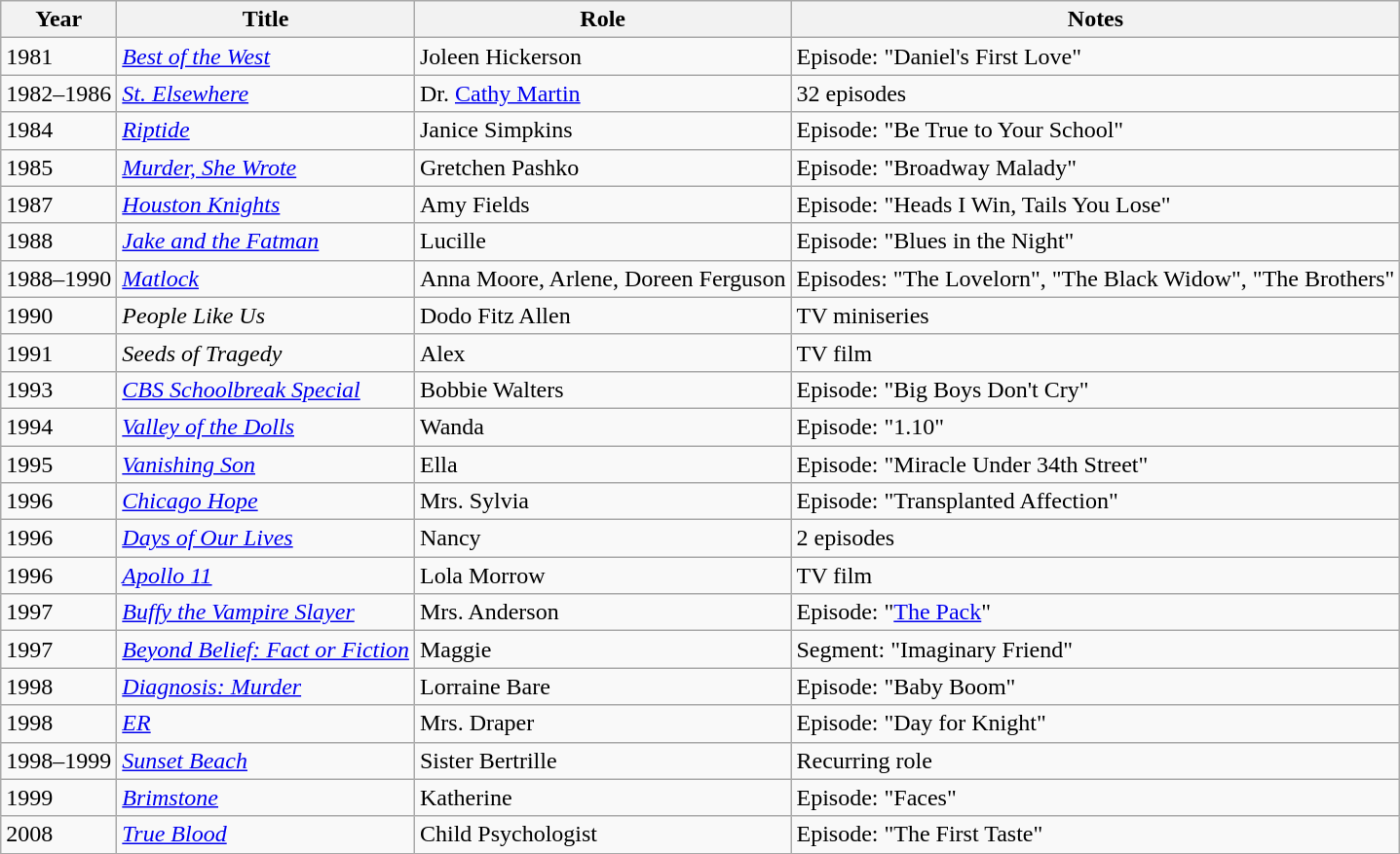<table class="wikitable sortable">
<tr>
<th>Year</th>
<th>Title</th>
<th>Role</th>
<th class="unsortable">Notes</th>
</tr>
<tr>
<td>1981</td>
<td><em><a href='#'>Best of the West</a></em></td>
<td>Joleen Hickerson</td>
<td>Episode: "Daniel's First Love"</td>
</tr>
<tr>
<td>1982–1986</td>
<td><em><a href='#'>St. Elsewhere</a></em></td>
<td>Dr. <a href='#'>Cathy Martin</a></td>
<td>32 episodes</td>
</tr>
<tr>
<td>1984</td>
<td><em><a href='#'>Riptide</a></em></td>
<td>Janice Simpkins</td>
<td>Episode: "Be True to Your School"</td>
</tr>
<tr>
<td>1985</td>
<td><em><a href='#'>Murder, She Wrote</a></em></td>
<td>Gretchen Pashko</td>
<td>Episode: "Broadway Malady"</td>
</tr>
<tr>
<td>1987</td>
<td><em><a href='#'>Houston Knights</a></em></td>
<td>Amy Fields</td>
<td>Episode: "Heads I Win, Tails You Lose"</td>
</tr>
<tr>
<td>1988</td>
<td><em><a href='#'>Jake and the Fatman</a></em></td>
<td>Lucille</td>
<td>Episode: "Blues in the Night"</td>
</tr>
<tr>
<td>1988–1990</td>
<td><em><a href='#'>Matlock</a></em></td>
<td>Anna Moore, Arlene, Doreen Ferguson</td>
<td>Episodes: "The Lovelorn", "The Black Widow", "The Brothers"</td>
</tr>
<tr>
<td>1990</td>
<td><em>People Like Us</em></td>
<td>Dodo Fitz Allen</td>
<td>TV miniseries</td>
</tr>
<tr>
<td>1991</td>
<td><em>Seeds of Tragedy</em></td>
<td>Alex</td>
<td>TV film</td>
</tr>
<tr>
<td>1993</td>
<td><em><a href='#'>CBS Schoolbreak Special</a></em></td>
<td>Bobbie Walters</td>
<td>Episode: "Big Boys Don't Cry"</td>
</tr>
<tr>
<td>1994</td>
<td><em><a href='#'>Valley of the Dolls</a></em></td>
<td>Wanda</td>
<td>Episode: "1.10"</td>
</tr>
<tr>
<td>1995</td>
<td><em><a href='#'>Vanishing Son</a></em></td>
<td>Ella</td>
<td>Episode: "Miracle Under 34th Street"</td>
</tr>
<tr>
<td>1996</td>
<td><em><a href='#'>Chicago Hope</a></em></td>
<td>Mrs. Sylvia</td>
<td>Episode: "Transplanted Affection"</td>
</tr>
<tr>
<td>1996</td>
<td><em><a href='#'>Days of Our Lives</a></em></td>
<td>Nancy</td>
<td>2 episodes</td>
</tr>
<tr>
<td>1996</td>
<td><em><a href='#'>Apollo 11</a></em></td>
<td>Lola Morrow</td>
<td>TV film</td>
</tr>
<tr>
<td>1997</td>
<td><em><a href='#'>Buffy the Vampire Slayer</a></em></td>
<td>Mrs. Anderson</td>
<td>Episode: "<a href='#'>The Pack</a>"</td>
</tr>
<tr>
<td>1997</td>
<td><em><a href='#'>Beyond Belief: Fact or Fiction</a></em></td>
<td>Maggie</td>
<td>Segment: "Imaginary Friend"</td>
</tr>
<tr>
<td>1998</td>
<td><em><a href='#'>Diagnosis: Murder</a></em></td>
<td>Lorraine Bare</td>
<td>Episode: "Baby Boom"</td>
</tr>
<tr>
<td>1998</td>
<td><em><a href='#'>ER</a></em></td>
<td>Mrs. Draper</td>
<td>Episode: "Day for Knight"</td>
</tr>
<tr>
<td>1998–1999</td>
<td><em><a href='#'>Sunset Beach</a></em></td>
<td>Sister Bertrille</td>
<td>Recurring role</td>
</tr>
<tr>
<td>1999</td>
<td><em><a href='#'>Brimstone</a></em></td>
<td>Katherine</td>
<td>Episode: "Faces"</td>
</tr>
<tr>
<td>2008</td>
<td><em><a href='#'>True Blood</a></em></td>
<td>Child Psychologist</td>
<td>Episode: "The First Taste"</td>
</tr>
</table>
